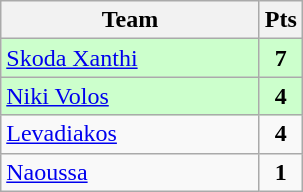<table class="wikitable" style="text-align: center;">
<tr>
<th width=165>Team</th>
<th width=20>Pts</th>
</tr>
<tr bgcolor="#ccffcc">
<td align=left><a href='#'>Skoda Xanthi</a></td>
<td><strong>7</strong></td>
</tr>
<tr bgcolor="#ccffcc">
<td align=left><a href='#'>Niki Volos</a></td>
<td><strong>4</strong></td>
</tr>
<tr>
<td align=left><a href='#'>Levadiakos</a></td>
<td><strong>4</strong></td>
</tr>
<tr>
<td align=left><a href='#'>Naoussa</a></td>
<td><strong>1</strong></td>
</tr>
</table>
